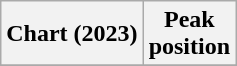<table class="wikitable sortable plainrowheaders" style="text-align:center;">
<tr>
<th scope="col">Chart (2023)</th>
<th scope="col">Peak<br>position</th>
</tr>
<tr>
</tr>
</table>
